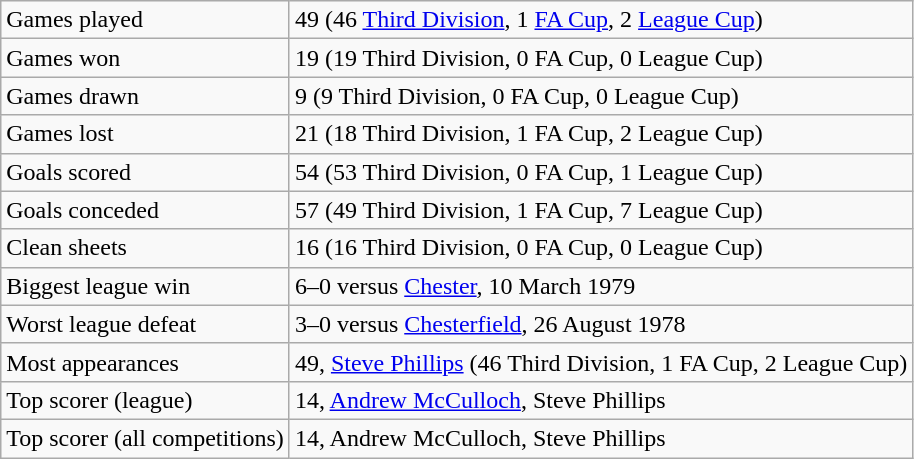<table class="wikitable">
<tr>
<td>Games played</td>
<td>49 (46 <a href='#'>Third Division</a>, 1 <a href='#'>FA Cup</a>, 2 <a href='#'>League Cup</a>)</td>
</tr>
<tr>
<td>Games won</td>
<td>19 (19 Third Division, 0 FA Cup, 0 League Cup)</td>
</tr>
<tr>
<td>Games drawn</td>
<td>9 (9 Third Division, 0 FA Cup, 0 League Cup)</td>
</tr>
<tr>
<td>Games lost</td>
<td>21 (18 Third Division, 1 FA Cup, 2 League Cup)</td>
</tr>
<tr>
<td>Goals scored</td>
<td>54 (53 Third Division, 0 FA Cup, 1 League Cup)</td>
</tr>
<tr>
<td>Goals conceded</td>
<td>57 (49 Third Division, 1 FA Cup, 7 League Cup)</td>
</tr>
<tr>
<td>Clean sheets</td>
<td>16 (16 Third Division, 0 FA Cup, 0 League Cup)</td>
</tr>
<tr>
<td>Biggest league win</td>
<td>6–0 versus <a href='#'>Chester</a>, 10 March 1979</td>
</tr>
<tr>
<td>Worst league defeat</td>
<td>3–0 versus <a href='#'>Chesterfield</a>, 26 August 1978</td>
</tr>
<tr>
<td>Most appearances</td>
<td>49, <a href='#'>Steve Phillips</a> (46 Third Division, 1 FA Cup, 2 League Cup)</td>
</tr>
<tr>
<td>Top scorer (league)</td>
<td>14, <a href='#'>Andrew McCulloch</a>, Steve Phillips</td>
</tr>
<tr>
<td>Top scorer (all competitions)</td>
<td>14, Andrew McCulloch, Steve Phillips</td>
</tr>
</table>
